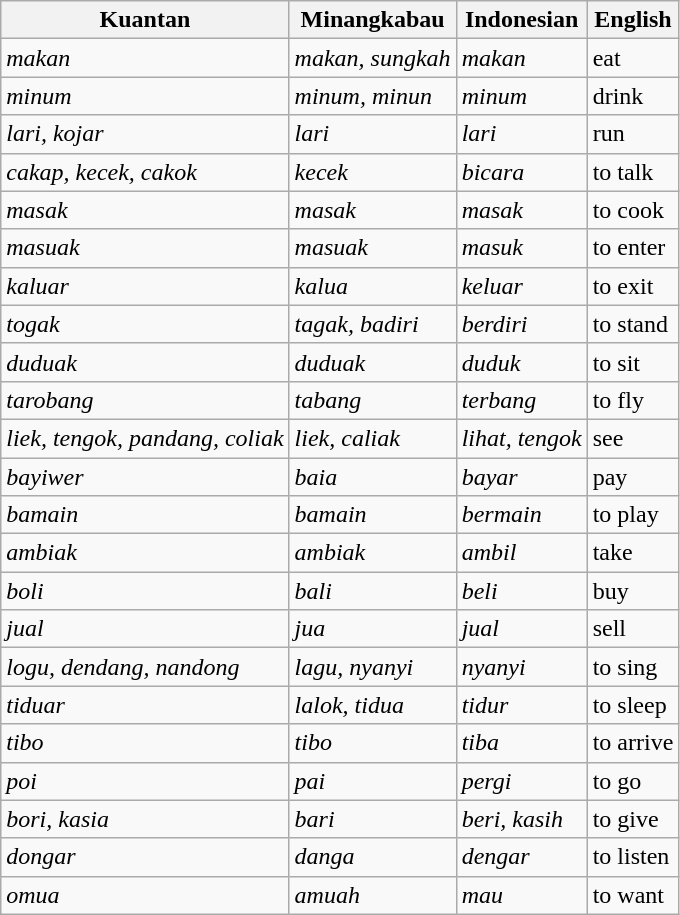<table class="wikitable">
<tr>
<th>Kuantan</th>
<th>Minangkabau</th>
<th>Indonesian</th>
<th>English</th>
</tr>
<tr>
<td><em>makan</em></td>
<td><em>makan, sungkah</em></td>
<td><em>makan</em></td>
<td>eat</td>
</tr>
<tr>
<td><em>minum</em></td>
<td><em>minum, minun</em></td>
<td><em>minum</em></td>
<td>drink</td>
</tr>
<tr>
<td><em>lari, kojar</em></td>
<td><em>lari</em></td>
<td><em>lari</em></td>
<td>run</td>
</tr>
<tr>
<td><em>cakap, kecek, cakok</em></td>
<td><em>kecek</em></td>
<td><em>bicara</em></td>
<td>to talk</td>
</tr>
<tr>
<td><em>masak</em></td>
<td><em>masak</em></td>
<td><em>masak</em></td>
<td>to cook</td>
</tr>
<tr>
<td><em>masuak</em></td>
<td><em>masuak</em></td>
<td><em>masuk</em></td>
<td>to enter</td>
</tr>
<tr>
<td><em>kaluar</em></td>
<td><em>kalua</em></td>
<td><em>keluar</em></td>
<td>to exit</td>
</tr>
<tr>
<td><em>togak</em></td>
<td><em>tagak, badiri</em></td>
<td><em>berdiri</em></td>
<td>to stand</td>
</tr>
<tr>
<td><em>duduak</em></td>
<td><em>duduak</em></td>
<td><em>duduk</em></td>
<td>to sit</td>
</tr>
<tr>
<td><em>tarobang</em></td>
<td><em>tabang</em></td>
<td><em>terbang</em></td>
<td>to fly</td>
</tr>
<tr>
<td><em>liek, tengok, pandang, coliak</em></td>
<td><em>liek,</em> <em>caliak</em></td>
<td><em>lihat, tengok</em></td>
<td>see</td>
</tr>
<tr>
<td><em>bayiwer</em></td>
<td><em>baia</em></td>
<td><em>bayar</em></td>
<td>pay</td>
</tr>
<tr>
<td><em>bamain</em></td>
<td><em>bamain</em></td>
<td><em>bermain</em></td>
<td>to play</td>
</tr>
<tr>
<td><em>ambiak</em></td>
<td><em>ambiak</em></td>
<td><em>ambil</em></td>
<td>take</td>
</tr>
<tr>
<td><em>boli</em></td>
<td><em>bali</em></td>
<td><em>beli</em></td>
<td>buy</td>
</tr>
<tr>
<td><em>jual</em></td>
<td><em>jua</em></td>
<td><em>jual</em></td>
<td>sell</td>
</tr>
<tr>
<td><em>logu, dendang, nandong</em></td>
<td><em>lagu, nyanyi</em></td>
<td><em>nyanyi</em></td>
<td>to sing</td>
</tr>
<tr>
<td><em>tiduar</em></td>
<td><em>lalok, tidua</em></td>
<td><em>tidur</em></td>
<td>to sleep</td>
</tr>
<tr>
<td><em>tibo</em></td>
<td><em>tibo</em></td>
<td><em>tiba</em></td>
<td>to arrive</td>
</tr>
<tr>
<td><em>poi</em></td>
<td><em>pai</em></td>
<td><em>pergi</em></td>
<td>to go</td>
</tr>
<tr>
<td><em>bori, kasia</em></td>
<td><em>bari</em></td>
<td><em>beri, kasih</em></td>
<td>to give</td>
</tr>
<tr>
<td><em>dongar</em></td>
<td><em>danga</em></td>
<td><em>dengar</em></td>
<td>to listen</td>
</tr>
<tr>
<td><em>omua</em></td>
<td><em>amuah</em></td>
<td><em>mau</em></td>
<td>to want</td>
</tr>
</table>
